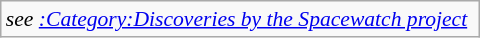<table class="wikitable floatright" style="font-size: 0.9em; width: 320px;">
<tr>
<td><em>see <a href='#'>:Category:Discoveries by the Spacewatch project</a></em></td>
</tr>
</table>
